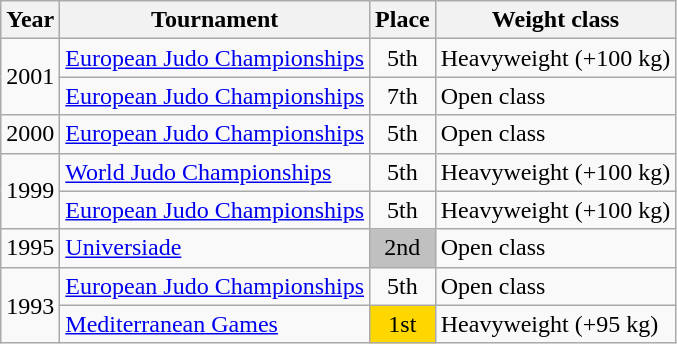<table class=wikitable>
<tr>
<th>Year</th>
<th>Tournament</th>
<th>Place</th>
<th>Weight class</th>
</tr>
<tr>
<td rowspan=2>2001</td>
<td><a href='#'>European Judo Championships</a></td>
<td align="center">5th</td>
<td>Heavyweight (+100 kg)</td>
</tr>
<tr>
<td><a href='#'>European Judo Championships</a></td>
<td align="center">7th</td>
<td>Open class</td>
</tr>
<tr>
<td>2000</td>
<td><a href='#'>European Judo Championships</a></td>
<td align="center">5th</td>
<td>Open class</td>
</tr>
<tr>
<td rowspan=2>1999</td>
<td><a href='#'>World Judo Championships</a></td>
<td align="center">5th</td>
<td>Heavyweight (+100 kg)</td>
</tr>
<tr>
<td><a href='#'>European Judo Championships</a></td>
<td align="center">5th</td>
<td>Heavyweight (+100 kg)</td>
</tr>
<tr>
<td>1995</td>
<td><a href='#'>Universiade</a></td>
<td bgcolor="silver" align="center">2nd</td>
<td>Open class</td>
</tr>
<tr>
<td rowspan=2>1993</td>
<td><a href='#'>European Judo Championships</a></td>
<td align="center">5th</td>
<td>Open class</td>
</tr>
<tr>
<td><a href='#'>Mediterranean Games</a></td>
<td bgcolor="gold" align="center">1st</td>
<td>Heavyweight (+95 kg)</td>
</tr>
</table>
